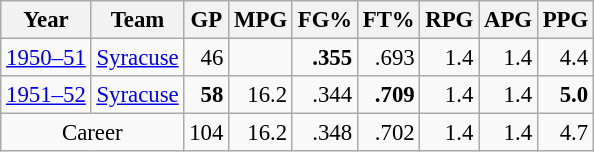<table class="wikitable sortable" style="font-size:95%; text-align:right;">
<tr>
<th>Year</th>
<th>Team</th>
<th>GP</th>
<th>MPG</th>
<th>FG%</th>
<th>FT%</th>
<th>RPG</th>
<th>APG</th>
<th>PPG</th>
</tr>
<tr>
<td style="text-align:left;"><a href='#'>1950–51</a></td>
<td style="text-align:left;"><a href='#'>Syracuse</a></td>
<td>46</td>
<td></td>
<td><strong>.355</strong></td>
<td>.693</td>
<td>1.4</td>
<td>1.4</td>
<td>4.4</td>
</tr>
<tr>
<td style="text-align:left;"><a href='#'>1951–52</a></td>
<td style="text-align:left;"><a href='#'>Syracuse</a></td>
<td><strong>58</strong></td>
<td>16.2</td>
<td>.344</td>
<td><strong>.709</strong></td>
<td>1.4</td>
<td>1.4</td>
<td><strong>5.0</strong></td>
</tr>
<tr>
<td colspan="2" style="text-align:center;">Career</td>
<td>104</td>
<td>16.2</td>
<td>.348</td>
<td>.702</td>
<td>1.4</td>
<td>1.4</td>
<td>4.7</td>
</tr>
</table>
